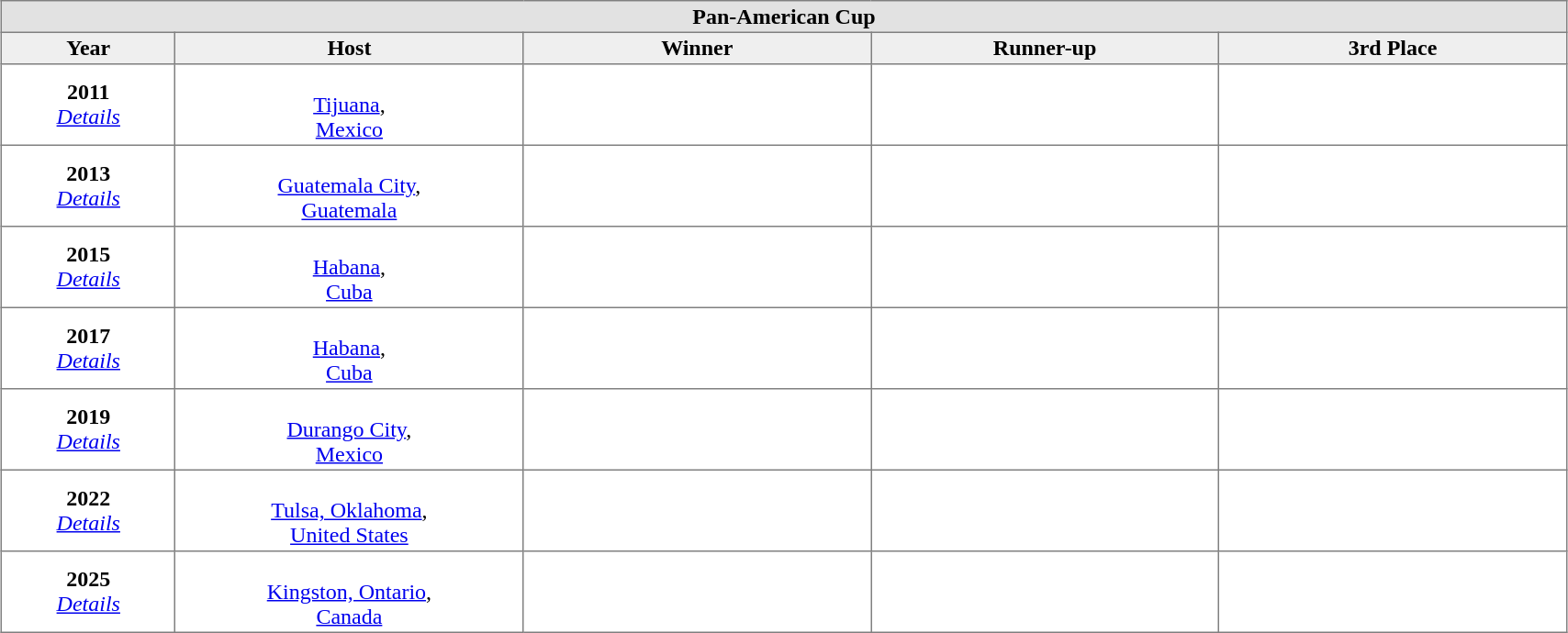<table class="toccolours" border="1" cellpadding="2" style="border-collapse: collapse; text-align: center; width: 90%; margin: 0 auto;">
<tr style= "background: #e2e2e2;">
<th colspan=5 width=100%>Pan-American Cup</th>
</tr>
<tr style="background: #efefef;">
<th width=10%>Year</th>
<th width=20%>Host</th>
<th width=20%>Winner</th>
<th width=20%>Runner-up</th>
<th width=20%>3rd Place</th>
</tr>
<tr align=center>
<td><strong>2011</strong><br><em><a href='#'>Details</a></em></td>
<td><br><a href='#'>Tijuana</a>,<br> <a href='#'>Mexico</a></td>
<td><strong></strong></td>
<td></td>
<td></td>
</tr>
<tr align=center>
<td><strong>2013</strong><br><em><a href='#'>Details</a></em></td>
<td><br><a href='#'>Guatemala City</a>,<br> <a href='#'>Guatemala</a></td>
<td><strong></strong></td>
<td></td>
<td></td>
</tr>
<tr align=center>
<td><strong>2015</strong><br><em><a href='#'>Details</a></em></td>
<td><br><a href='#'>Habana</a>,<br> <a href='#'>Cuba</a></td>
<td><strong></strong></td>
<td></td>
<td></td>
</tr>
<tr align=center>
<td><strong>2017</strong><br><em><a href='#'>Details</a></em></td>
<td><br><a href='#'>Habana</a>,<br> <a href='#'>Cuba</a></td>
<td><strong></strong></td>
<td></td>
<td></td>
</tr>
<tr align=center>
<td><strong>2019</strong><br><em><a href='#'>Details</a></em></td>
<td><br><a href='#'>Durango City</a>,<br> <a href='#'>Mexico</a></td>
<td><strong> </strong></td>
<td></td>
<td></td>
</tr>
<tr align=center>
<td><strong>2022</strong><br><em><a href='#'>Details</a></em></td>
<td><br><a href='#'>Tulsa, Oklahoma</a>,<br> <a href='#'>United States</a></td>
<td><strong> </strong></td>
<td></td>
<td></td>
</tr>
<tr align="center">
<td><strong>2025</strong><br><em><a href='#'>Details</a></em></td>
<td><br><a href='#'>Kingston, Ontario</a>,<br> <a href='#'>Canada</a></td>
<td></td>
<td></td>
<td></td>
</tr>
</table>
